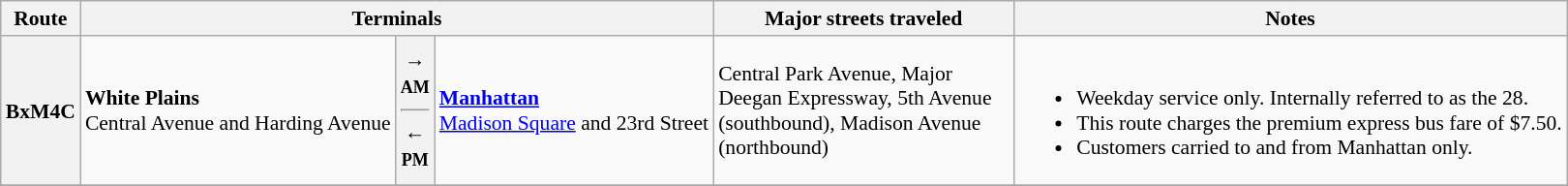<table class=wikitable style="font-size: 90%;" |>
<tr>
<th>Route</th>
<th colspan=3>Terminals</th>
<th width=200px>Major streets traveled</th>
<th>Notes</th>
</tr>
<tr>
<th>BxM4C<br></th>
<td><strong>White Plains</strong><br>Central Avenue and Harding Avenue</td>
<th><div><span>→</span><br><small>AM</small><hr><span>←</span><br><small>PM</small></div></th>
<td><strong><a href='#'>Manhattan</a></strong><br><a href='#'>Madison Square</a> and 23rd Street</td>
<td>Central Park Avenue, Major Deegan Expressway, 5th Avenue (southbound), Madison Avenue (northbound)</td>
<td><br><ul><li>Weekday service only. Internally referred to as the 28.</li><li>This route charges the premium express bus fare of $7.50.</li><li>Customers carried to and from Manhattan only.</li></ul></td>
</tr>
<tr>
</tr>
</table>
